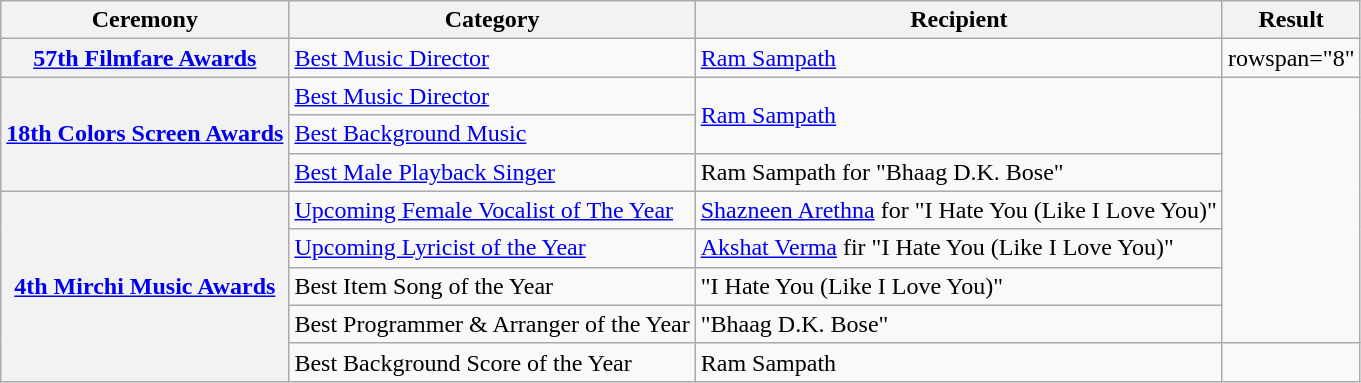<table class="wikitable plainrowheaders">
<tr>
<th scope="col">Ceremony</th>
<th scope="col">Category</th>
<th scope="col">Recipient</th>
<th scope="col">Result</th>
</tr>
<tr>
<th scope="row"><a href='#'>57th Filmfare Awards</a></th>
<td><a href='#'>Best Music Director</a></td>
<td><a href='#'>Ram Sampath</a></td>
<td>rowspan="8" </td>
</tr>
<tr>
<th scope="row" rowspan="3"><a href='#'>18th Colors Screen Awards</a></th>
<td><a href='#'>Best Music Director</a></td>
<td rowspan="2"><a href='#'>Ram Sampath</a></td>
</tr>
<tr>
<td><a href='#'>Best Background Music</a></td>
</tr>
<tr>
<td><a href='#'>Best Male Playback Singer</a></td>
<td>Ram Sampath for "Bhaag D.K. Bose"</td>
</tr>
<tr>
<th scope="row" rowspan="5"><a href='#'>4th Mirchi Music Awards</a></th>
<td><a href='#'>Upcoming Female Vocalist of The Year</a></td>
<td><a href='#'>Shazneen Arethna</a> for "I Hate You (Like I Love You)"</td>
</tr>
<tr>
<td><a href='#'>Upcoming Lyricist of the Year</a></td>
<td><a href='#'>Akshat Verma</a> fir "I Hate You (Like I Love You)"</td>
</tr>
<tr>
<td>Best Item Song of the Year</td>
<td>"I Hate You (Like I Love You)"</td>
</tr>
<tr>
<td>Best Programmer & Arranger of the Year</td>
<td>"Bhaag D.K. Bose"</td>
</tr>
<tr>
<td>Best Background Score of the Year</td>
<td>Ram Sampath</td>
<td></td>
</tr>
</table>
